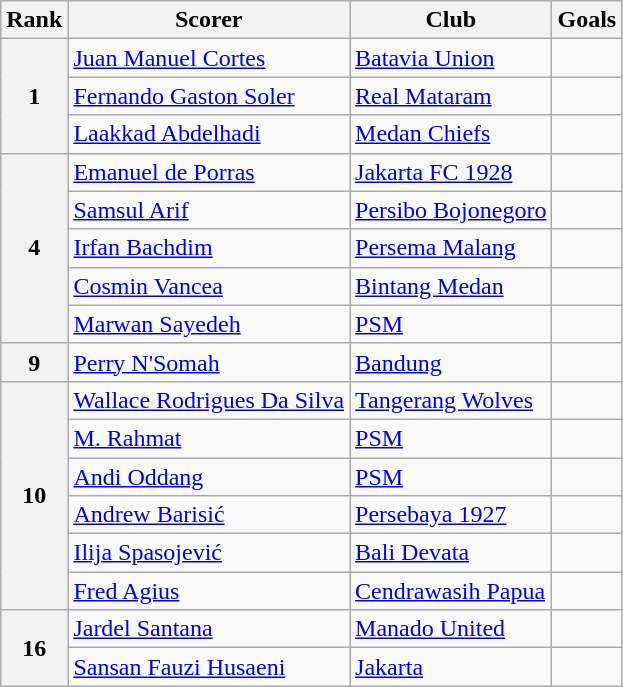<table class="wikitable">
<tr>
<th>Rank</th>
<th>Scorer</th>
<th>Club</th>
<th>Goals</th>
</tr>
<tr>
<th rowspan=3>1</th>
<td> <a href='#'>Juan Manuel Cortes</a></td>
<td><a href='#'>Batavia Union</a></td>
<td></td>
</tr>
<tr>
<td> <a href='#'>Fernando Gaston Soler</a></td>
<td><a href='#'>Real Mataram</a></td>
<td></td>
</tr>
<tr>
<td> <a href='#'>Laakkad Abdelhadi</a></td>
<td><a href='#'>Medan Chiefs</a></td>
<td></td>
</tr>
<tr>
<th rowspan=5>4</th>
<td> <a href='#'>Emanuel de Porras</a></td>
<td><a href='#'>Jakarta FC 1928</a></td>
<td></td>
</tr>
<tr>
<td> <a href='#'>Samsul Arif</a></td>
<td><a href='#'>Persibo Bojonegoro</a></td>
<td></td>
</tr>
<tr>
<td> <a href='#'>Irfan Bachdim</a></td>
<td><a href='#'>Persema Malang</a></td>
<td></td>
</tr>
<tr>
<td> <a href='#'>Cosmin Vancea</a></td>
<td><a href='#'>Bintang Medan</a></td>
<td></td>
</tr>
<tr>
<td> <a href='#'>Marwan Sayedeh</a></td>
<td><a href='#'>PSM</a></td>
<td></td>
</tr>
<tr>
<th>9</th>
<td> <a href='#'>Perry N'Somah</a></td>
<td><a href='#'>Bandung</a></td>
<td></td>
</tr>
<tr>
<th rowspan=6>10</th>
<td> <a href='#'>Wallace Rodrigues Da Silva</a></td>
<td><a href='#'>Tangerang Wolves</a></td>
<td></td>
</tr>
<tr>
<td> <a href='#'>M. Rahmat</a></td>
<td><a href='#'>PSM</a></td>
<td></td>
</tr>
<tr>
<td> <a href='#'>Andi Oddang</a></td>
<td><a href='#'>PSM</a></td>
<td></td>
</tr>
<tr>
<td> <a href='#'>Andrew Barisić</a></td>
<td><a href='#'>Persebaya 1927</a></td>
<td></td>
</tr>
<tr>
<td> <a href='#'>Ilija Spasojević</a></td>
<td><a href='#'>Bali Devata</a></td>
<td></td>
</tr>
<tr>
<td> <a href='#'>Fred Agius</a></td>
<td><a href='#'>Cendrawasih Papua</a></td>
<td></td>
</tr>
<tr>
<th rowspan=2>16</th>
<td> <a href='#'>Jardel Santana</a></td>
<td><a href='#'>Manado United</a></td>
<td></td>
</tr>
<tr>
<td> <a href='#'>Sansan Fauzi Husaeni</a></td>
<td><a href='#'>Jakarta</a></td>
<td></td>
</tr>
</table>
